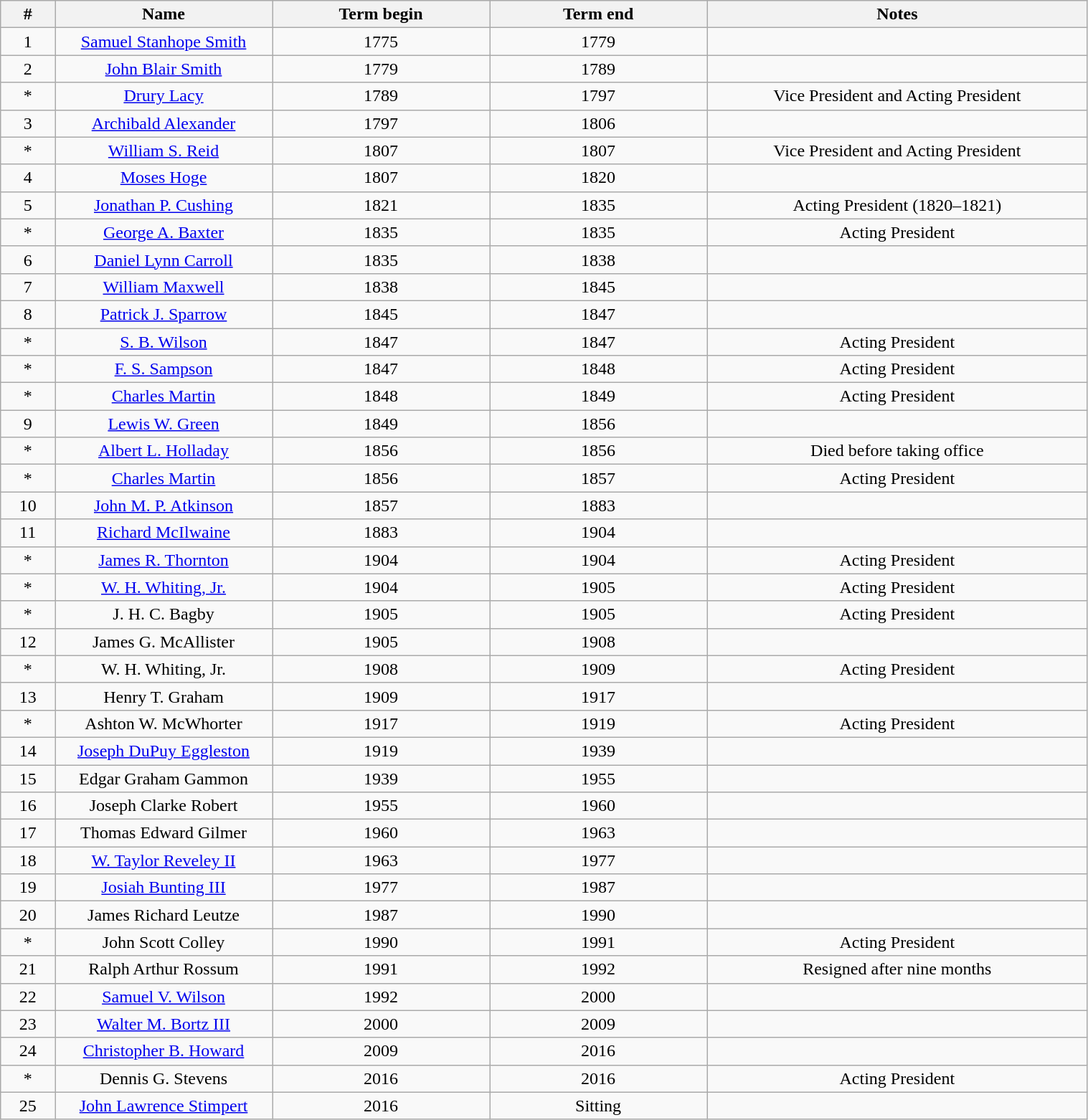<table class="wikitable"  style="text-align:center; width:80%;">
<tr valign="top">
<th style="width:5%;">#</th>
<th style="width:20%;">Name</th>
<th style="width:20%;">Term begin</th>
<th style="width:20%;">Term end</th>
<th style="width:*%;">Notes</th>
</tr>
<tr>
<td>1</td>
<td><a href='#'>Samuel Stanhope Smith</a></td>
<td>1775</td>
<td>1779</td>
<td></td>
</tr>
<tr>
<td>2</td>
<td><a href='#'>John Blair Smith</a></td>
<td>1779</td>
<td>1789</td>
<td></td>
</tr>
<tr>
<td>*</td>
<td><a href='#'>Drury Lacy</a></td>
<td>1789</td>
<td>1797</td>
<td>Vice President and Acting President</td>
</tr>
<tr>
<td>3</td>
<td><a href='#'>Archibald Alexander</a></td>
<td>1797</td>
<td>1806</td>
<td></td>
</tr>
<tr>
<td>*</td>
<td><a href='#'>William S. Reid</a></td>
<td>1807</td>
<td>1807</td>
<td>Vice President and Acting President</td>
</tr>
<tr>
<td>4</td>
<td><a href='#'>Moses Hoge</a></td>
<td>1807</td>
<td>1820</td>
<td></td>
</tr>
<tr>
<td>5</td>
<td><a href='#'>Jonathan P. Cushing</a></td>
<td>1821</td>
<td>1835</td>
<td>Acting President (1820–1821)</td>
</tr>
<tr>
<td>*</td>
<td><a href='#'>George A. Baxter</a></td>
<td>1835</td>
<td>1835</td>
<td>Acting President</td>
</tr>
<tr>
<td>6</td>
<td><a href='#'>Daniel Lynn Carroll</a></td>
<td>1835</td>
<td>1838</td>
<td></td>
</tr>
<tr>
<td>7</td>
<td><a href='#'>William Maxwell</a></td>
<td>1838</td>
<td>1845</td>
<td></td>
</tr>
<tr>
<td>8</td>
<td><a href='#'>Patrick J. Sparrow</a></td>
<td>1845</td>
<td>1847</td>
<td></td>
</tr>
<tr>
<td>*</td>
<td><a href='#'>S. B. Wilson</a></td>
<td>1847</td>
<td>1847</td>
<td>Acting President</td>
</tr>
<tr>
<td>*</td>
<td><a href='#'>F. S. Sampson</a></td>
<td>1847</td>
<td>1848</td>
<td>Acting President</td>
</tr>
<tr>
<td>*</td>
<td><a href='#'>Charles Martin</a></td>
<td>1848</td>
<td>1849</td>
<td>Acting President</td>
</tr>
<tr>
<td>9</td>
<td><a href='#'>Lewis W. Green</a></td>
<td>1849</td>
<td>1856</td>
<td></td>
</tr>
<tr>
<td>*</td>
<td><a href='#'>Albert L. Holladay</a></td>
<td>1856</td>
<td>1856</td>
<td>Died before taking office</td>
</tr>
<tr>
<td>*</td>
<td><a href='#'>Charles Martin</a></td>
<td>1856</td>
<td>1857</td>
<td>Acting President</td>
</tr>
<tr>
<td>10</td>
<td><a href='#'>John M. P. Atkinson</a></td>
<td>1857</td>
<td>1883</td>
<td></td>
</tr>
<tr>
<td>11</td>
<td><a href='#'>Richard McIlwaine</a></td>
<td>1883</td>
<td>1904</td>
<td></td>
</tr>
<tr>
<td>*</td>
<td><a href='#'>James R. Thornton</a></td>
<td>1904</td>
<td>1904</td>
<td>Acting President</td>
</tr>
<tr>
<td>*</td>
<td><a href='#'>W. H. Whiting, Jr.</a></td>
<td>1904</td>
<td>1905</td>
<td>Acting President</td>
</tr>
<tr>
<td>*</td>
<td>J. H. C. Bagby</td>
<td>1905</td>
<td>1905</td>
<td>Acting President</td>
</tr>
<tr>
<td>12</td>
<td>James G. McAllister</td>
<td>1905</td>
<td>1908</td>
<td></td>
</tr>
<tr>
<td>*</td>
<td>W. H. Whiting, Jr.</td>
<td>1908</td>
<td>1909</td>
<td>Acting President</td>
</tr>
<tr>
<td>13</td>
<td>Henry T. Graham</td>
<td>1909</td>
<td>1917</td>
<td></td>
</tr>
<tr>
<td>*</td>
<td>Ashton W. McWhorter</td>
<td>1917</td>
<td>1919</td>
<td>Acting President</td>
</tr>
<tr>
<td>14</td>
<td><a href='#'>Joseph DuPuy Eggleston</a></td>
<td>1919</td>
<td>1939</td>
<td></td>
</tr>
<tr>
<td>15</td>
<td>Edgar Graham Gammon</td>
<td>1939</td>
<td>1955</td>
<td></td>
</tr>
<tr>
<td>16</td>
<td>Joseph Clarke Robert</td>
<td>1955</td>
<td>1960</td>
<td></td>
</tr>
<tr>
<td>17</td>
<td>Thomas Edward Gilmer</td>
<td>1960</td>
<td>1963</td>
<td></td>
</tr>
<tr>
<td>18</td>
<td><a href='#'>W. Taylor Reveley II</a></td>
<td>1963</td>
<td>1977</td>
<td></td>
</tr>
<tr>
<td>19</td>
<td><a href='#'>Josiah Bunting III</a></td>
<td>1977</td>
<td>1987</td>
<td></td>
</tr>
<tr>
<td>20</td>
<td>James Richard Leutze</td>
<td>1987</td>
<td>1990</td>
<td></td>
</tr>
<tr>
<td>*</td>
<td>John Scott Colley</td>
<td>1990</td>
<td>1991</td>
<td>Acting President</td>
</tr>
<tr>
<td>21</td>
<td>Ralph Arthur Rossum</td>
<td>1991</td>
<td>1992</td>
<td>Resigned after nine months</td>
</tr>
<tr>
<td>22</td>
<td><a href='#'>Samuel V. Wilson</a></td>
<td>1992</td>
<td>2000</td>
<td></td>
</tr>
<tr>
<td>23</td>
<td><a href='#'>Walter M. Bortz III</a></td>
<td>2000</td>
<td>2009</td>
<td></td>
</tr>
<tr>
<td>24</td>
<td><a href='#'>Christopher B. Howard</a></td>
<td>2009</td>
<td>2016</td>
<td></td>
</tr>
<tr>
<td>*</td>
<td>Dennis G. Stevens</td>
<td>2016</td>
<td>2016</td>
<td>Acting President</td>
</tr>
<tr>
<td>25</td>
<td><a href='#'>John Lawrence Stimpert</a></td>
<td>2016</td>
<td>Sitting</td>
<td></td>
</tr>
</table>
